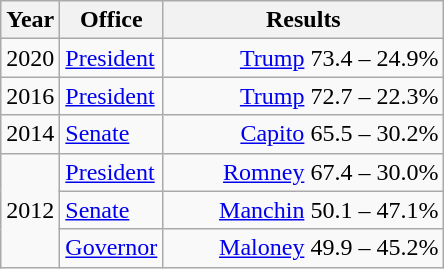<table class=wikitable>
<tr>
<th width="30">Year</th>
<th width="60">Office</th>
<th width="180">Results</th>
</tr>
<tr>
<td>2020</td>
<td><a href='#'>President</a></td>
<td align="right" ><a href='#'>Trump</a> 73.4 – 24.9%</td>
</tr>
<tr>
<td>2016</td>
<td><a href='#'>President</a></td>
<td align="right" ><a href='#'>Trump</a> 72.7 – 22.3%</td>
</tr>
<tr>
<td rowspan="1">2014</td>
<td><a href='#'>Senate</a></td>
<td align="right" ><a href='#'>Capito</a> 65.5 – 30.2%</td>
</tr>
<tr>
<td rowspan="3">2012</td>
<td><a href='#'>President</a></td>
<td align="right" ><a href='#'>Romney</a> 67.4 – 30.0%</td>
</tr>
<tr>
<td><a href='#'>Senate</a></td>
<td align="right" ><a href='#'>Manchin</a> 50.1 – 47.1%</td>
</tr>
<tr>
<td><a href='#'>Governor</a></td>
<td align="right" ><a href='#'>Maloney</a> 49.9 – 45.2%</td>
</tr>
</table>
